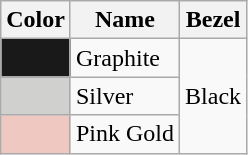<table class="wikitable">
<tr>
<th>Color</th>
<th>Name</th>
<th>Bezel </th>
</tr>
<tr>
<td bgcolor="191919"></td>
<td>Graphite</td>
<td rowspan="3">Black</td>
</tr>
<tr>
<td bgcolor="d0d0ce"></td>
<td>Silver</td>
</tr>
<tr>
<td bgcolor="F0C8C2"></td>
<td>Pink Gold</td>
</tr>
</table>
